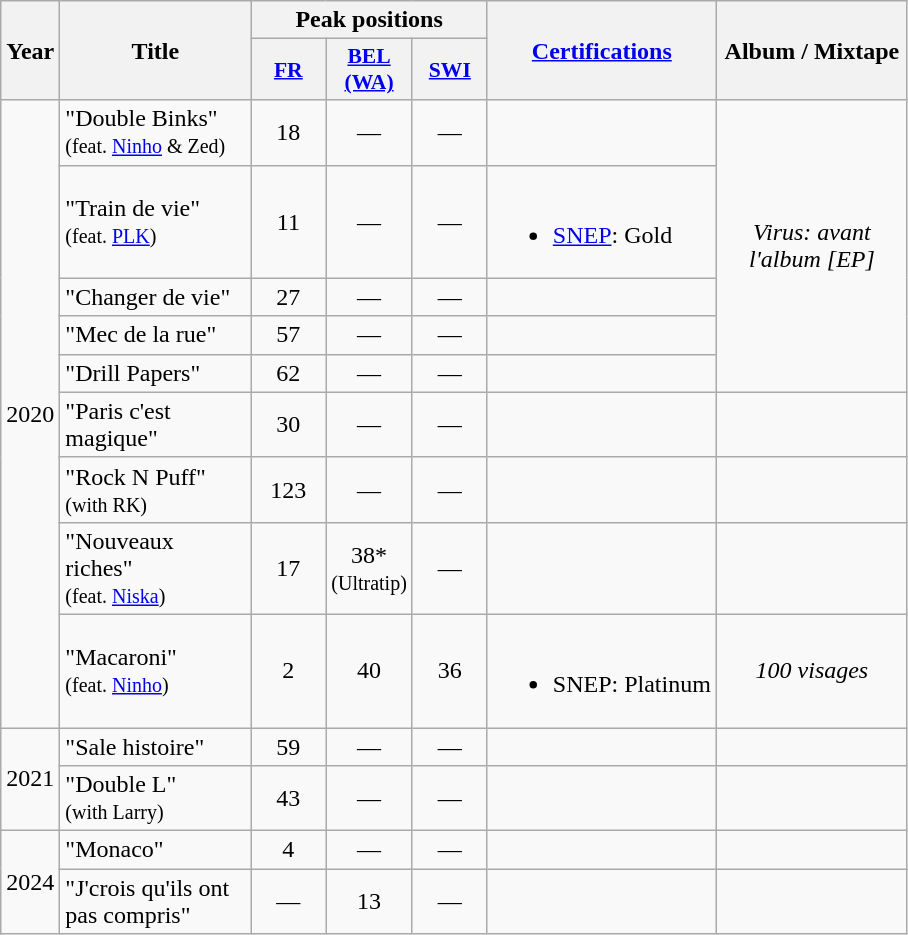<table class="wikitable">
<tr>
<th align="center" rowspan="2" width="10">Year</th>
<th align="center" rowspan="2" width="120">Title</th>
<th align="center" colspan="3" width="20">Peak positions</th>
<th scope="col" rowspan="2"><a href='#'>Certifications</a></th>
<th align="center" rowspan="2" width="120">Album / Mixtape</th>
</tr>
<tr>
<th scope="col" style="width:3em;font-size:90%;"><a href='#'>FR</a><br></th>
<th scope="col" style="width:3em;font-size:90%;"><a href='#'>BEL (WA)</a><br></th>
<th scope="col" style="width:3em;font-size:90%;"><a href='#'>SWI</a><br></th>
</tr>
<tr>
<td style="text-align:center;" rowspan=9>2020</td>
<td>"Double Binks"<br><small>(feat. <a href='#'>Ninho</a> & Zed)</small></td>
<td style="text-align:center;">18</td>
<td style="text-align:center;">—</td>
<td style="text-align:center;">—</td>
<td></td>
<td style="text-align:center;" rowspan=5><em>Virus: avant l'album [EP]</em></td>
</tr>
<tr>
<td>"Train de vie"<br><small>(feat. <a href='#'>PLK</a>)</small></td>
<td style="text-align:center;">11</td>
<td style="text-align:center;">—</td>
<td style="text-align:center;">—</td>
<td><br><ul><li><a href='#'>SNEP</a>: Gold</li></ul></td>
</tr>
<tr>
<td>"Changer de vie"</td>
<td style="text-align:center;">27</td>
<td style="text-align:center;">—</td>
<td style="text-align:center;">—</td>
<td></td>
</tr>
<tr>
<td>"Mec de la rue"</td>
<td style="text-align:center;">57</td>
<td style="text-align:center;">—</td>
<td style="text-align:center;">—</td>
<td></td>
</tr>
<tr>
<td>"Drill Papers"</td>
<td style="text-align:center;">62</td>
<td style="text-align:center;">—</td>
<td style="text-align:center;">—</td>
<td></td>
</tr>
<tr>
<td>"Paris c'est magique"</td>
<td style="text-align:center;">30</td>
<td style="text-align:center;">—</td>
<td style="text-align:center;">—</td>
<td></td>
<td style="text-align:center;"></td>
</tr>
<tr>
<td>"Rock N Puff"<br><small>(with RK)</small></td>
<td style="text-align:center;">123</td>
<td style="text-align:center;">—</td>
<td style="text-align:center;">—</td>
<td></td>
<td style="text-align:center;"></td>
</tr>
<tr>
<td>"Nouveaux riches"<br><small>(feat. <a href='#'>Niska</a>)</small></td>
<td style="text-align:center;">17</td>
<td style="text-align:center;">38*<br><small>(Ultratip)</small></td>
<td style="text-align:center;">—</td>
<td></td>
<td style="text-align:center;"></td>
</tr>
<tr>
<td>"Macaroni"<br><small>(feat. <a href='#'>Ninho</a>)</small></td>
<td style="text-align:center;">2</td>
<td style="text-align:center;">40</td>
<td style="text-align:center;">36</td>
<td><br><ul><li>SNEP: Platinum</li></ul></td>
<td style="text-align:center;"><em>100 visages</em></td>
</tr>
<tr>
<td style="text-align:center;" rowspan=2>2021</td>
<td>"Sale histoire"</td>
<td style="text-align:center;">59</td>
<td style="text-align:center;">—</td>
<td style="text-align:center;">—</td>
<td></td>
<td style="text-align:center;"></td>
</tr>
<tr>
<td>"Double L"<br><small>(with Larry)</small></td>
<td style="text-align:center;">43</td>
<td style="text-align:center;">—</td>
<td style="text-align:center;">—</td>
<td></td>
<td style="text-align:center;"></td>
</tr>
<tr>
<td align=center rowspan=2>2024</td>
<td>"Monaco"</td>
<td style="text-align:center;">4</td>
<td style="text-align:center;">—</td>
<td style="text-align:center;">—</td>
<td></td>
<td style="text-align:center;"></td>
</tr>
<tr>
<td>"J'crois qu'ils ont pas compris"</td>
<td style="text-align:center;">—</td>
<td style="text-align:center;">13</td>
<td style="text-align:center;">—</td>
<td></td>
<td style="text-align:center;"></td>
</tr>
</table>
